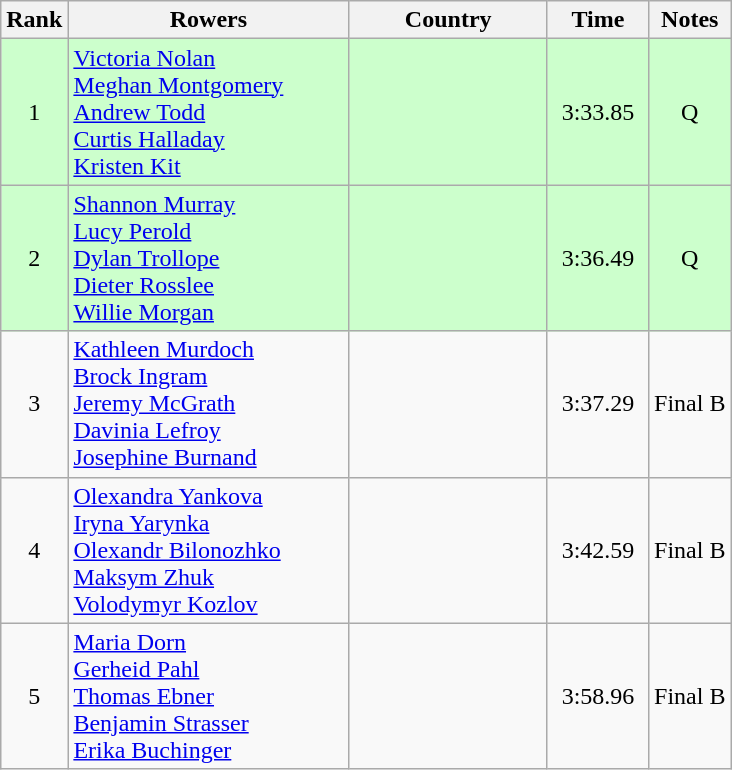<table class="wikitable" style="text-align:center">
<tr>
<th>Rank</th>
<th width=180>Rowers</th>
<th width=125>Country</th>
<th width=60>Time</th>
<th>Notes</th>
</tr>
<tr bgcolor=#ccffcc>
<td>1</td>
<td style="text-align:left"><a href='#'>Victoria Nolan</a><br><a href='#'>Meghan Montgomery</a><br><a href='#'>Andrew Todd</a><br><a href='#'>Curtis Halladay</a><br><a href='#'>Kristen Kit</a></td>
<td style="text-align:left"></td>
<td>3:33.85</td>
<td>Q</td>
</tr>
<tr bgcolor=#ccffcc>
<td>2</td>
<td style="text-align:left"><a href='#'>Shannon Murray</a><br><a href='#'>Lucy Perold</a><br><a href='#'>Dylan Trollope</a><br><a href='#'>Dieter Rosslee</a><br><a href='#'>Willie Morgan</a></td>
<td style="text-align:left"></td>
<td>3:36.49</td>
<td>Q</td>
</tr>
<tr>
<td>3</td>
<td style="text-align:left"><a href='#'>Kathleen Murdoch</a><br><a href='#'>Brock Ingram</a><br><a href='#'>Jeremy McGrath</a><br><a href='#'>Davinia Lefroy</a><br><a href='#'>Josephine Burnand</a></td>
<td style="text-align:left"></td>
<td>3:37.29</td>
<td>Final B</td>
</tr>
<tr>
<td>4</td>
<td style="text-align:left"><a href='#'>Olexandra Yankova</a><br><a href='#'>Iryna Yarynka</a><br><a href='#'>Olexandr Bilonozhko</a><br><a href='#'>Maksym Zhuk</a><br><a href='#'>Volodymyr Kozlov</a></td>
<td style="text-align:left"></td>
<td>3:42.59</td>
<td>Final B</td>
</tr>
<tr>
<td>5</td>
<td style="text-align:left"><a href='#'>Maria Dorn</a><br><a href='#'>Gerheid Pahl</a><br><a href='#'>Thomas Ebner</a><br><a href='#'>Benjamin Strasser</a><br><a href='#'>Erika Buchinger</a></td>
<td style="text-align:left"></td>
<td>3:58.96</td>
<td>Final B</td>
</tr>
</table>
